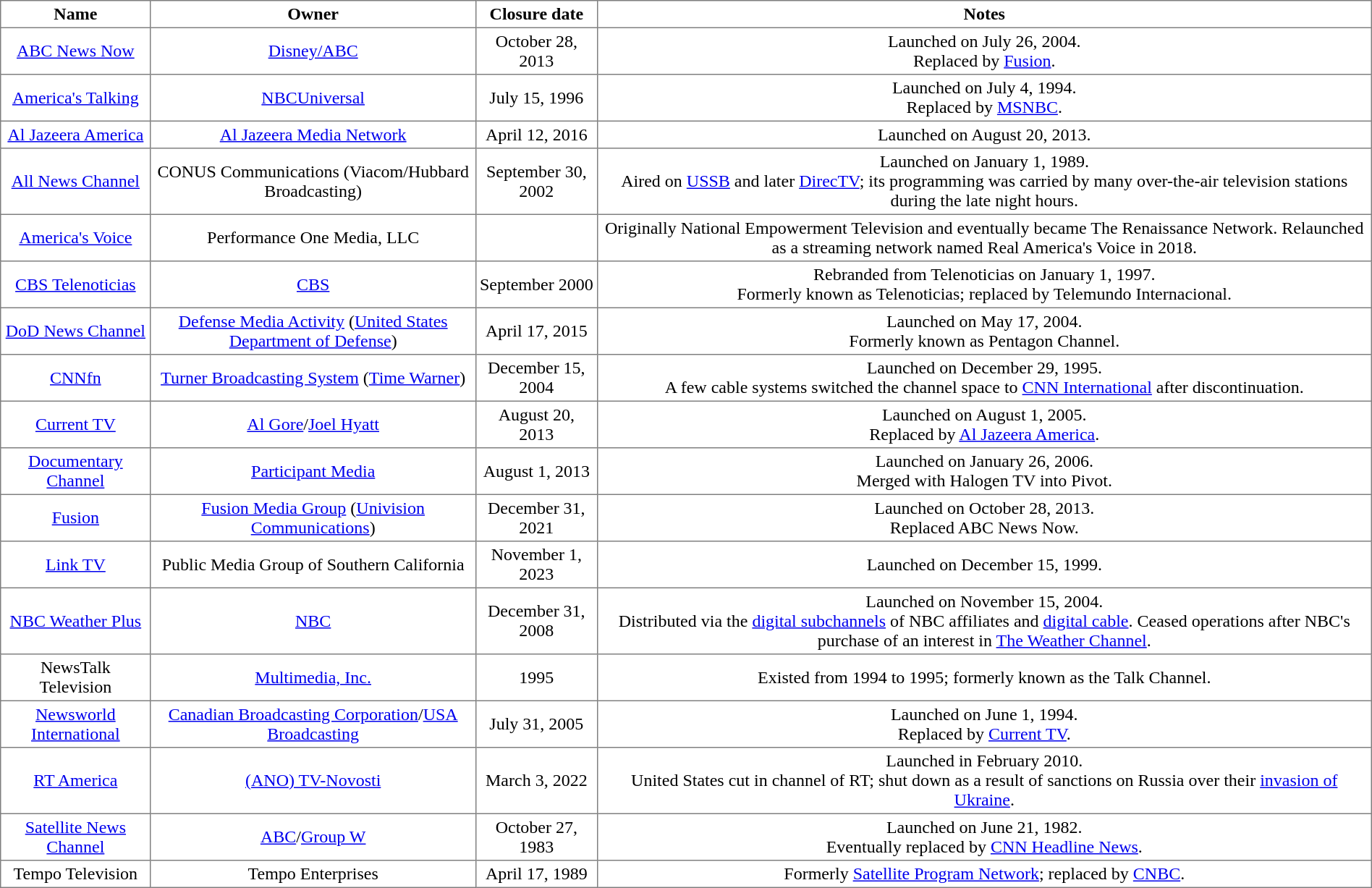<table class="toccolours sortable" style="border-collapse: collapse; text-align: center" width="100%" border="1" cellpadding="3">
<tr>
<th>Name</th>
<th>Owner</th>
<th>Closure date</th>
<th>Notes</th>
</tr>
<tr>
<td><a href='#'>ABC News Now</a></td>
<td><a href='#'>Disney/ABC</a></td>
<td>October 28, 2013</td>
<td>Launched on July 26, 2004.<br>Replaced by <a href='#'>Fusion</a>.</td>
</tr>
<tr>
<td><a href='#'>America's Talking</a></td>
<td><a href='#'>NBCUniversal</a></td>
<td>July 15, 1996</td>
<td>Launched on July 4, 1994.<br>Replaced by <a href='#'>MSNBC</a>.</td>
</tr>
<tr>
<td><a href='#'>Al Jazeera America</a></td>
<td><a href='#'>Al Jazeera Media Network</a></td>
<td>April 12, 2016</td>
<td>Launched on August 20, 2013.</td>
</tr>
<tr>
<td><a href='#'>All News Channel</a></td>
<td>CONUS Communications (Viacom/Hubbard Broadcasting)</td>
<td>September 30, 2002</td>
<td>Launched on January 1, 1989.<br>Aired on <a href='#'>USSB</a> and later <a href='#'>DirecTV</a>; its programming was carried by many over-the-air television stations during the late night hours.</td>
</tr>
<tr>
<td><a href='#'>America's Voice</a></td>
<td>Performance One Media, LLC</td>
<td></td>
<td>Originally National Empowerment Television and eventually became The Renaissance Network. Relaunched as a streaming network named Real America's Voice in 2018.</td>
</tr>
<tr>
<td><a href='#'>CBS Telenoticias</a></td>
<td><a href='#'>CBS</a></td>
<td>September 2000</td>
<td>Rebranded from Telenoticias on January 1, 1997.<br>Formerly known as Telenoticias; replaced by Telemundo Internacional.</td>
</tr>
<tr>
<td><a href='#'>DoD News Channel</a></td>
<td><a href='#'>Defense Media Activity</a> (<a href='#'>United States Department of Defense</a>)</td>
<td>April 17, 2015</td>
<td>Launched on May 17, 2004.<br>Formerly known as Pentagon Channel.</td>
</tr>
<tr>
<td><a href='#'>CNNfn</a></td>
<td><a href='#'>Turner Broadcasting System</a> (<a href='#'>Time Warner</a>)</td>
<td>December 15, 2004</td>
<td>Launched on December 29, 1995.<br>A few cable systems switched the channel space to <a href='#'>CNN International</a> after discontinuation.</td>
</tr>
<tr>
<td><a href='#'>Current TV</a></td>
<td><a href='#'>Al Gore</a>/<a href='#'>Joel Hyatt</a></td>
<td>August 20, 2013</td>
<td>Launched on August 1, 2005.<br>Replaced by <a href='#'>Al Jazeera America</a>.</td>
</tr>
<tr>
<td><a href='#'>Documentary Channel</a></td>
<td><a href='#'>Participant Media</a></td>
<td>August 1, 2013</td>
<td>Launched on January 26, 2006.<br>Merged with Halogen TV into Pivot.</td>
</tr>
<tr>
<td><a href='#'>Fusion</a></td>
<td><a href='#'>Fusion Media Group</a> (<a href='#'>Univision Communications</a>)</td>
<td>December 31, 2021</td>
<td>Launched on October 28, 2013.<br>Replaced ABC News Now.</td>
</tr>
<tr>
<td><a href='#'>Link TV</a></td>
<td>Public Media Group of Southern California</td>
<td>November 1, 2023</td>
<td>Launched on December 15, 1999.</td>
</tr>
<tr>
<td><a href='#'>NBC Weather Plus</a></td>
<td><a href='#'>NBC</a></td>
<td>December 31, 2008</td>
<td>Launched on November 15, 2004.<br>Distributed via the <a href='#'>digital subchannels</a> of NBC affiliates and <a href='#'>digital cable</a>. Ceased operations after NBC's purchase of an interest in <a href='#'>The Weather Channel</a>.</td>
</tr>
<tr>
<td>NewsTalk Television</td>
<td><a href='#'>Multimedia, Inc.</a></td>
<td>1995</td>
<td>Existed from 1994 to 1995; formerly known as the Talk Channel.</td>
</tr>
<tr>
<td><a href='#'>Newsworld International</a></td>
<td><a href='#'>Canadian Broadcasting Corporation</a>/<a href='#'>USA Broadcasting</a></td>
<td>July 31, 2005</td>
<td>Launched on June 1, 1994.<br>Replaced by <a href='#'>Current TV</a>.</td>
</tr>
<tr>
<td><a href='#'>RT America</a></td>
<td><a href='#'>(ANO) TV-Novosti</a></td>
<td>March 3, 2022</td>
<td>Launched in February 2010.<br>United States cut in channel of RT; shut down as a result of sanctions on Russia over their <a href='#'>invasion of Ukraine</a>.</td>
</tr>
<tr>
<td><a href='#'>Satellite News Channel</a></td>
<td><a href='#'>ABC</a>/<a href='#'>Group W</a></td>
<td>October 27, 1983</td>
<td>Launched on June 21, 1982.<br> Eventually replaced by <a href='#'>CNN Headline News</a>.</td>
</tr>
<tr>
<td>Tempo Television</td>
<td>Tempo Enterprises</td>
<td>April 17, 1989</td>
<td>Formerly <a href='#'>Satellite Program Network</a>; replaced by <a href='#'>CNBC</a>.</td>
</tr>
</table>
